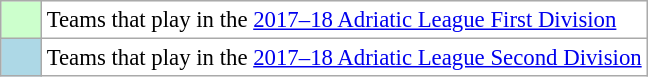<table class="wikitable" style="font-size: 95%;text-align:center;">
<tr>
<td style="background: #ccffcc;" width="20"></td>
<td bgcolor="#ffffff" align="left">Teams that play in the <a href='#'>2017–18 Adriatic League First Division</a></td>
</tr>
<tr>
<td style="background: lightblue;" width="20"></td>
<td bgcolor="#ffffff" align="left">Teams that play in the <a href='#'>2017–18 Adriatic League Second Division</a></td>
</tr>
</table>
